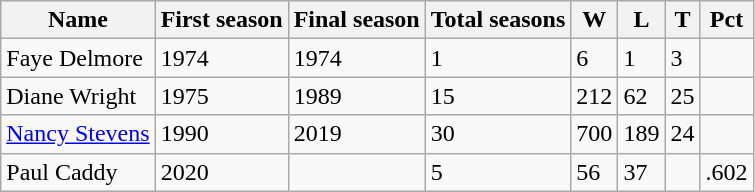<table class="wikitable sortable">
<tr>
<th>Name</th>
<th>First season</th>
<th>Final season</th>
<th>Total seasons</th>
<th>W</th>
<th>L</th>
<th>T</th>
<th>Pct</th>
</tr>
<tr>
<td>Faye Delmore</td>
<td>1974</td>
<td>1974</td>
<td>1</td>
<td>6</td>
<td>1</td>
<td>3</td>
<td></td>
</tr>
<tr>
<td>Diane Wright</td>
<td>1975</td>
<td>1989</td>
<td>15</td>
<td>212</td>
<td>62</td>
<td>25</td>
<td></td>
</tr>
<tr>
<td><a href='#'>Nancy Stevens</a></td>
<td>1990</td>
<td>2019</td>
<td>30</td>
<td>700</td>
<td>189</td>
<td>24</td>
<td></td>
</tr>
<tr>
<td>Paul Caddy</td>
<td>2020</td>
<td></td>
<td>5</td>
<td>56</td>
<td>37</td>
<td></td>
<td>.602</td>
</tr>
</table>
